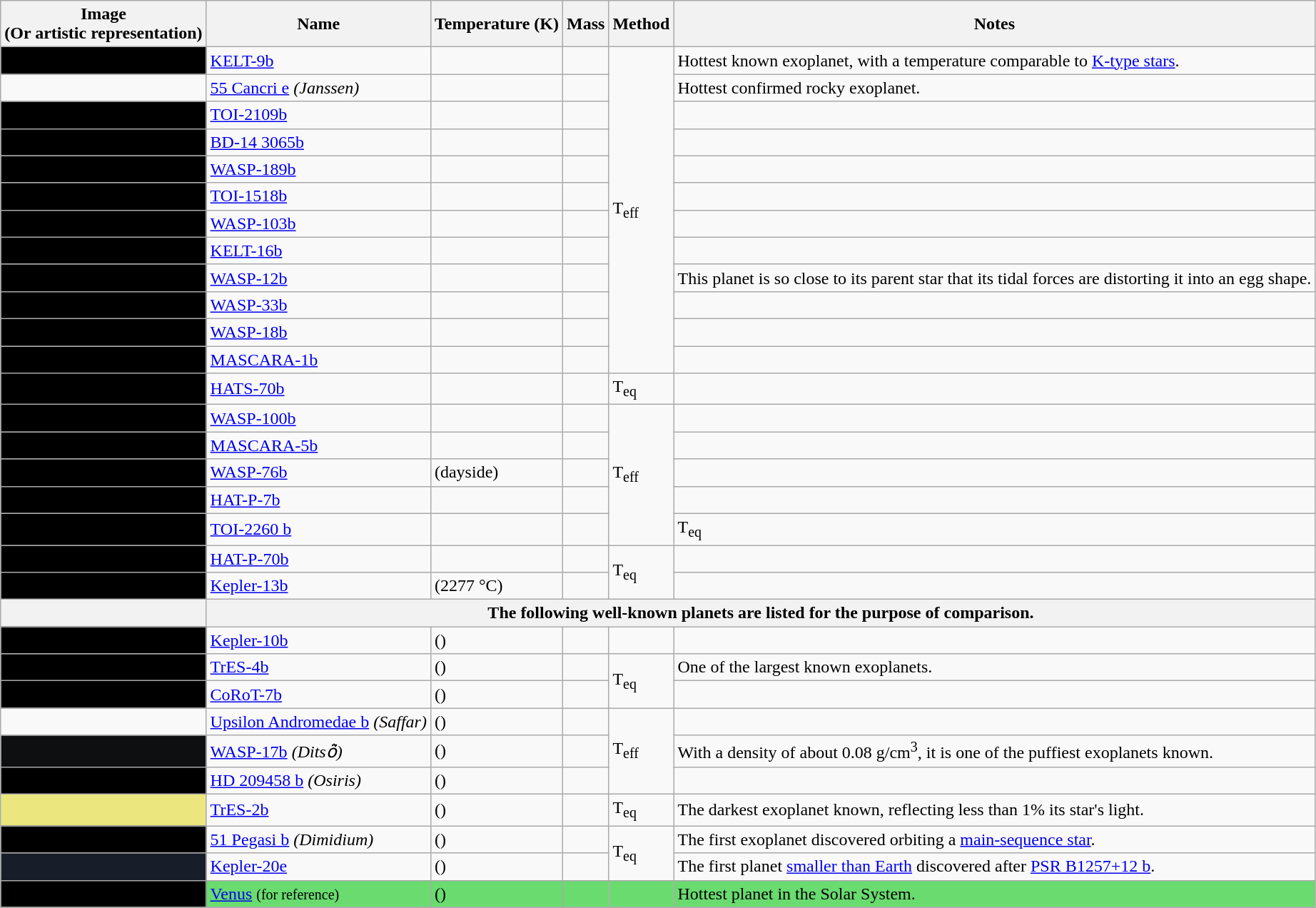<table class="wikitable sortable article-table">
<tr>
<th>Image<br>(Or artistic representation)</th>
<th>Name</th>
<th>Temperature (K)</th>
<th>Mass</th>
<th>Method</th>
<th>Notes</th>
</tr>
<tr>
<td style="background:#000000;"></td>
<td><a href='#'>KELT-9b</a></td>
<td></td>
<td></td>
<td rowspan="12">T<sub>eff</sub></td>
<td>Hottest known exoplanet, with a temperature comparable to <a href='#'>K-type stars</a>.</td>
</tr>
<tr>
<td></td>
<td><a href='#'>55 Cancri e</a> <em>(Janssen)</em></td>
<td></td>
<td></td>
<td>Hottest confirmed rocky exoplanet.</td>
</tr>
<tr>
<td style="background:#000000;"></td>
<td><a href='#'>TOI-2109b</a></td>
<td></td>
<td></td>
<td></td>
</tr>
<tr>
<td style="background:#000000;"></td>
<td><a href='#'>BD-14 3065b</a></td>
<td></td>
<td></td>
<td></td>
</tr>
<tr>
<td style="background:#000000;"></td>
<td><a href='#'>WASP-189b</a></td>
<td></td>
<td></td>
<td></td>
</tr>
<tr>
<td style="background:#000000;"></td>
<td><a href='#'>TOI-1518b</a></td>
<td></td>
<td></td>
<td></td>
</tr>
<tr>
<td style="background:#000000;"></td>
<td><a href='#'>WASP-103b</a></td>
<td></td>
<td></td>
<td></td>
</tr>
<tr>
<td style="background:#000000;"></td>
<td><a href='#'>KELT-16b</a></td>
<td></td>
<td></td>
<td></td>
</tr>
<tr>
<td style="background:#000000;"></td>
<td><a href='#'>WASP-12b</a></td>
<td></td>
<td></td>
<td>This planet is so close to its parent star that its tidal forces are distorting it into an egg shape.</td>
</tr>
<tr>
<td style="background:#000000;"></td>
<td><a href='#'>WASP-33b</a></td>
<td></td>
<td></td>
<td></td>
</tr>
<tr>
<td style="background:#000000;"></td>
<td><a href='#'>WASP-18b</a></td>
<td></td>
<td></td>
<td></td>
</tr>
<tr>
<td style="background:#000000;"></td>
<td><a href='#'>MASCARA-1b</a></td>
<td></td>
<td></td>
<td></td>
</tr>
<tr>
<td style="background:#000000;"></td>
<td><a href='#'>HATS-70b</a></td>
<td></td>
<td></td>
<td>T<sub>eq</sub></td>
<td></td>
</tr>
<tr>
<td style="background:#000000;"></td>
<td><a href='#'>WASP-100b</a></td>
<td></td>
<td></td>
<td rowspan="5">T<sub>eff</sub></td>
<td></td>
</tr>
<tr>
<td style="background:#000000;"></td>
<td><a href='#'>MASCARA-5b</a></td>
<td></td>
<td></td>
<td></td>
</tr>
<tr>
<td style="background:#000000;"></td>
<td><a href='#'>WASP-76b</a></td>
<td> (dayside)</td>
<td></td>
<td></td>
</tr>
<tr>
<td style="background:#000000;"></td>
<td><a href='#'>HAT-P-7b</a></td>
<td></td>
<td></td>
<td></td>
</tr>
<tr>
<td style="background:#000000;"></td>
<td><a href='#'>TOI-2260 b</a></td>
<td></td>
<td></td>
<td>T<sub>eq</sub></td>
</tr>
<tr>
<td style="background:#000000;"></td>
<td><a href='#'>HAT-P-70b</a></td>
<td></td>
<td></td>
<td rowspan="2">T<sub>eq</sub></td>
<td></td>
</tr>
<tr>
<td style="background:#000000;"></td>
<td><a href='#'>Kepler-13b</a></td>
<td> (2277 °C)</td>
<td></td>
<td></td>
</tr>
<tr>
<th></th>
<th colspan="5">The following well-known planets are listed for the purpose of comparison.</th>
</tr>
<tr>
<td style="background:#000000;"></td>
<td><a href='#'>Kepler-10b</a></td>
<td> ()</td>
<td></td>
<td></td>
<td></td>
</tr>
<tr>
<td style="background:#000000;"></td>
<td><a href='#'>TrES-4b</a></td>
<td> ()</td>
<td></td>
<td rowspan="2">T<sub>eq</sub></td>
<td>One of the largest known exoplanets.</td>
</tr>
<tr>
<td style="background:#000000;"></td>
<td><a href='#'>CoRoT-7b</a></td>
<td> ()</td>
<td></td>
<td></td>
</tr>
<tr>
<td></td>
<td><a href='#'>Upsilon Andromedae b</a> <em>(Saffar)</em></td>
<td> ()</td>
<td></td>
<td rowspan="3">T<sub>eff</sub></td>
<td></td>
</tr>
<tr>
<td style="background:#0d0f10;"></td>
<td><a href='#'>WASP-17b</a> <em>(Ditsö̀)</em></td>
<td> ()</td>
<td></td>
<td>With a density of about 0.08 g/cm<sup>3</sup>, it is one of the puffiest exoplanets known.</td>
</tr>
<tr>
<td style="background:#000000;"></td>
<td><a href='#'>HD 209458 b</a> <em>(Osiris)</em></td>
<td> ()</td>
<td></td>
<td></td>
</tr>
<tr>
<td style="background:#ebe77e;"></td>
<td><a href='#'>TrES-2b</a></td>
<td> ()</td>
<td></td>
<td>T<sub>eq</sub></td>
<td>The darkest exoplanet known, reflecting less than 1% its star's light.</td>
</tr>
<tr>
<td style="background:#000000;"></td>
<td><a href='#'>51 Pegasi b</a> <em>(Dimidium)</em></td>
<td> ()</td>
<td></td>
<td rowspan="2">T<sub>eq</sub></td>
<td>The first exoplanet discovered orbiting a <a href='#'>main-sequence star</a>.</td>
</tr>
<tr>
<td style="background:#171d29;"></td>
<td><a href='#'>Kepler-20e</a></td>
<td> ()</td>
<td></td>
<td>The first planet <a href='#'>smaller than Earth</a> discovered after <a href='#'>PSR B1257+12 b</a>.</td>
</tr>
<tr style="background:#69db6f;">
<td style="background:#000000;"></td>
<td><a href='#'>Venus</a> <small>(for reference)</small></td>
<td> ()</td>
<td></td>
<td></td>
<td>Hottest planet in the Solar System.</td>
</tr>
<tr>
</tr>
</table>
